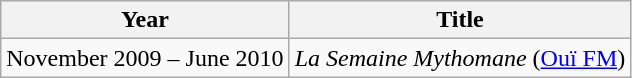<table class="wikitable sortable">
<tr>
<th>Year</th>
<th>Title</th>
</tr>
<tr>
<td>November 2009 – June 2010</td>
<td><em>La Semaine Mythomane</em> (<a href='#'>Ouï FM</a>)</td>
</tr>
</table>
